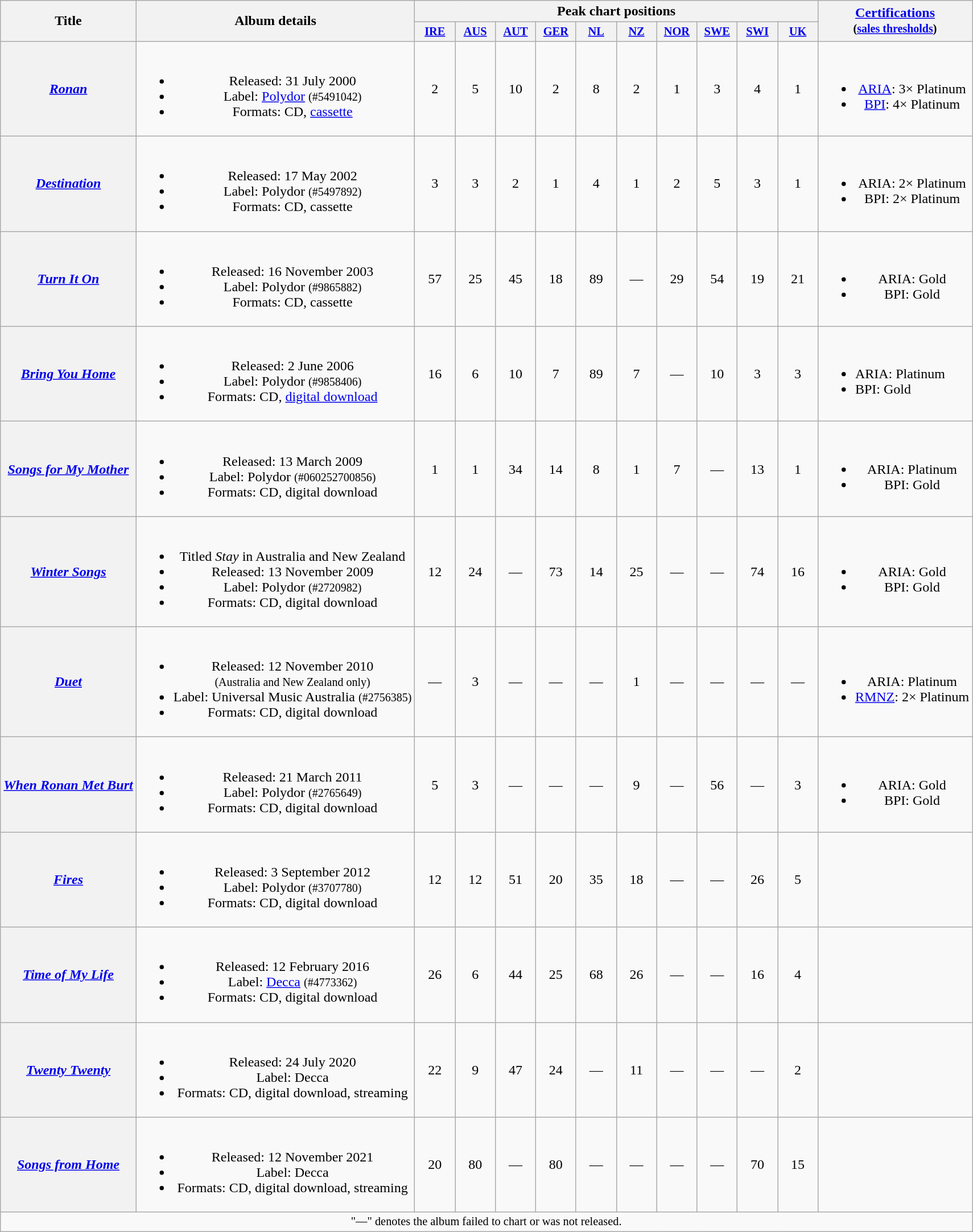<table class="wikitable plainrowheaders" style=text-align:center;>
<tr>
<th scope="col" rowspan="2">Title</th>
<th scope="col" rowspan="2">Album details</th>
<th scope="col" colspan="10">Peak chart positions</th>
<th scope="col" rowspan="2"><a href='#'>Certifications</a><br><small>(<a href='#'>sales thresholds</a>)</small></th>
</tr>
<tr>
<th style="width:3em;font-size:85%"><a href='#'>IRE</a><br></th>
<th style="width:3em;font-size:85%"><a href='#'>AUS</a><br></th>
<th style="width:3em;font-size:85%"><a href='#'>AUT</a><br></th>
<th style="width:3em;font-size:85%"><a href='#'>GER</a><br></th>
<th style="width:3em;font-size:85%"><a href='#'>NL</a><br></th>
<th style="width:3em;font-size:85%"><a href='#'>NZ</a><br></th>
<th style="width:3em;font-size:85%"><a href='#'>NOR</a><br></th>
<th style="width:3em;font-size:85%"><a href='#'>SWE</a><br></th>
<th style="width:3em;font-size:85%"><a href='#'>SWI</a><br></th>
<th style="width:3em;font-size:85%"><a href='#'>UK</a><br></th>
</tr>
<tr>
<th scope="row"><em><a href='#'>Ronan</a></em></th>
<td><br><ul><li>Released: 31 July 2000</li><li>Label: <a href='#'>Polydor</a> <small>(#5491042)</small></li><li>Formats: CD, <a href='#'>cassette</a></li></ul></td>
<td>2</td>
<td>5</td>
<td>10</td>
<td>2</td>
<td>8</td>
<td>2</td>
<td>1</td>
<td>3</td>
<td>4</td>
<td>1</td>
<td><br><ul><li><a href='#'>ARIA</a>: 3× Platinum</li><li><a href='#'>BPI</a>: 4× Platinum</li></ul></td>
</tr>
<tr>
<th scope="row"><em><a href='#'>Destination</a></em></th>
<td><br><ul><li>Released: 17 May 2002</li><li>Label: Polydor <small>(#5497892)</small></li><li>Formats: CD, cassette</li></ul></td>
<td>3</td>
<td>3</td>
<td>2</td>
<td>1</td>
<td>4</td>
<td>1</td>
<td>2</td>
<td>5</td>
<td>3</td>
<td>1</td>
<td><br><ul><li>ARIA: 2× Platinum</li><li>BPI: 2× Platinum</li></ul></td>
</tr>
<tr>
<th scope="row"><em><a href='#'>Turn It On</a></em></th>
<td><br><ul><li>Released: 16 November 2003</li><li>Label: Polydor <small>(#9865882)</small></li><li>Formats: CD, cassette</li></ul></td>
<td>57</td>
<td>25</td>
<td>45</td>
<td>18</td>
<td>89</td>
<td>—</td>
<td>29</td>
<td>54</td>
<td>19</td>
<td>21</td>
<td><br><ul><li>ARIA: Gold</li><li>BPI: Gold</li></ul></td>
</tr>
<tr>
<th scope="row"><em><a href='#'>Bring You Home</a></em></th>
<td><br><ul><li>Released: 2 June 2006</li><li>Label: Polydor <small>(#9858406)</small></li><li>Formats: CD, <a href='#'>digital download</a></li></ul></td>
<td>16</td>
<td>6</td>
<td>10</td>
<td>7</td>
<td>89</td>
<td>7</td>
<td>—</td>
<td>10</td>
<td>3</td>
<td>3</td>
<td align=left><br><ul><li>ARIA: Platinum</li><li>BPI: Gold</li></ul></td>
</tr>
<tr>
<th scope="row"><em><a href='#'>Songs for My Mother</a></em></th>
<td><br><ul><li>Released: 13 March 2009</li><li>Label: Polydor <small>(#060252700856)</small></li><li>Formats: CD, digital download</li></ul></td>
<td>1</td>
<td>1</td>
<td>34</td>
<td>14</td>
<td>8</td>
<td>1</td>
<td>7</td>
<td>—</td>
<td>13</td>
<td>1</td>
<td><br><ul><li>ARIA: Platinum</li><li>BPI: Gold</li></ul></td>
</tr>
<tr>
<th scope="row"><em><a href='#'>Winter Songs</a></em></th>
<td><br><ul><li>Titled <em>Stay</em> in Australia and New Zealand</li><li>Released: 13 November 2009</li><li>Label: Polydor <small>(#2720982)</small></li><li>Formats: CD, digital download</li></ul></td>
<td>12</td>
<td>24</td>
<td>—</td>
<td>73</td>
<td>14</td>
<td>25</td>
<td>—</td>
<td>—</td>
<td>74</td>
<td>16</td>
<td><br><ul><li>ARIA: Gold</li><li>BPI: Gold</li></ul></td>
</tr>
<tr>
<th scope="row"><em><a href='#'>Duet</a></em></th>
<td><br><ul><li>Released: 12 November 2010<br><small>(Australia and New Zealand only)</small></li><li>Label: Universal Music Australia <small>(#2756385)</small></li><li>Formats: CD, digital download</li></ul></td>
<td>—</td>
<td>3</td>
<td>—</td>
<td>—</td>
<td>—</td>
<td>1</td>
<td>—</td>
<td>—</td>
<td>—</td>
<td>—</td>
<td><br><ul><li>ARIA: Platinum</li><li><a href='#'>RMNZ</a>: 2× Platinum</li></ul></td>
</tr>
<tr>
<th scope="row"><em><a href='#'>When Ronan Met Burt</a></em></th>
<td><br><ul><li>Released: 21 March 2011</li><li>Label: Polydor <small>(#2765649)</small></li><li>Formats: CD, digital download</li></ul></td>
<td>5</td>
<td>3</td>
<td>—</td>
<td>—</td>
<td>—</td>
<td>9</td>
<td>—</td>
<td>56</td>
<td>—</td>
<td>3</td>
<td><br><ul><li>ARIA: Gold</li><li>BPI: Gold</li></ul></td>
</tr>
<tr>
<th scope="row"><em><a href='#'>Fires</a></em></th>
<td><br><ul><li>Released: 3 September 2012</li><li>Label: Polydor <small>(#3707780)</small></li><li>Formats: CD, digital download</li></ul></td>
<td>12</td>
<td>12</td>
<td>51</td>
<td>20</td>
<td>35</td>
<td>18</td>
<td>—</td>
<td>—</td>
<td>26</td>
<td>5</td>
<td></td>
</tr>
<tr>
<th scope="row"><em><a href='#'>Time of My Life</a></em></th>
<td><br><ul><li>Released: 12 February 2016</li><li>Label: <a href='#'>Decca</a> <small>(#4773362)</small></li><li>Formats: CD, digital download</li></ul></td>
<td>26</td>
<td>6</td>
<td>44</td>
<td>25</td>
<td>68</td>
<td>26</td>
<td>—</td>
<td>—</td>
<td>16</td>
<td>4</td>
<td></td>
</tr>
<tr>
<th scope="row"><em><a href='#'>Twenty Twenty</a></em></th>
<td><br><ul><li>Released: 24 July 2020</li><li>Label: Decca</li><li>Formats: CD, digital download, streaming</li></ul></td>
<td>22</td>
<td>9</td>
<td>47</td>
<td>24</td>
<td>—</td>
<td>11</td>
<td>—</td>
<td>—</td>
<td>—</td>
<td>2</td>
<td></td>
</tr>
<tr>
<th scope="row"><em><a href='#'>Songs from Home</a></em></th>
<td><br><ul><li>Released: 12 November 2021</li><li>Label: Decca</li><li>Formats: CD, digital download, streaming</li></ul></td>
<td>20</td>
<td>80</td>
<td>—</td>
<td>80</td>
<td>—</td>
<td>—</td>
<td>—</td>
<td>—</td>
<td>70</td>
<td>15</td>
<td></td>
</tr>
<tr>
<td colspan="14" style="font-size: 85%">"—" denotes the album failed to chart or was not released.</td>
</tr>
</table>
